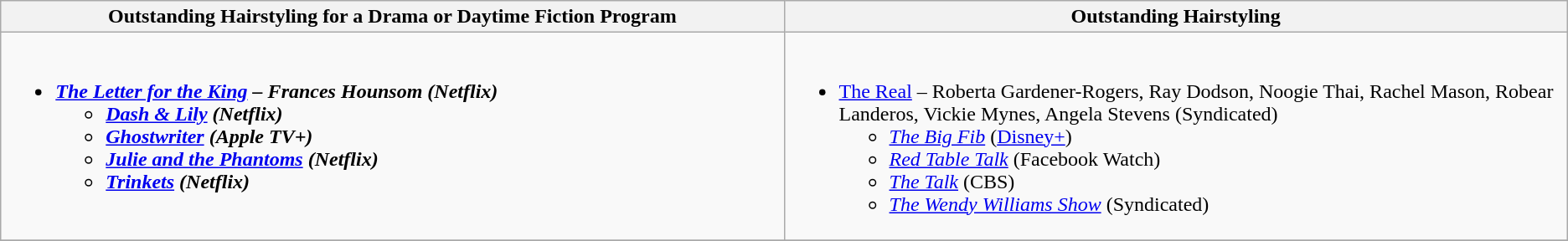<table class=wikitable>
<tr>
<th style="width:50%">Outstanding Hairstyling for a Drama or Daytime Fiction Program</th>
<th style="width:50%">Outstanding Hairstyling</th>
</tr>
<tr>
<td valign="top"><br><ul><li><strong><em><a href='#'>The Letter for the King</a><em> – Frances Hounsom (Netflix)<strong><ul><li></em><a href='#'>Dash & Lily</a><em> (Netflix)</li><li></em><a href='#'>Ghostwriter</a><em> (Apple TV+)</li><li></em><a href='#'>Julie and the Phantoms</a><em> (Netflix)</li><li></em><a href='#'>Trinkets</a><em> (Netflix)</li></ul></li></ul></td>
<td valign="top"><br><ul><li></em></strong><a href='#'>The Real</a></em> – Roberta Gardener-Rogers, Ray Dodson, Noogie Thai, Rachel Mason, Robear Landeros, Vickie Mynes, Angela Stevens (Syndicated)</strong><ul><li><em><a href='#'>The Big Fib</a></em> (<a href='#'>Disney+</a>)</li><li><em><a href='#'>Red Table Talk</a></em> (Facebook Watch)</li><li><em><a href='#'>The Talk</a></em> (CBS)</li><li><em><a href='#'>The Wendy Williams Show</a></em> (Syndicated)</li></ul></li></ul></td>
</tr>
<tr>
</tr>
</table>
